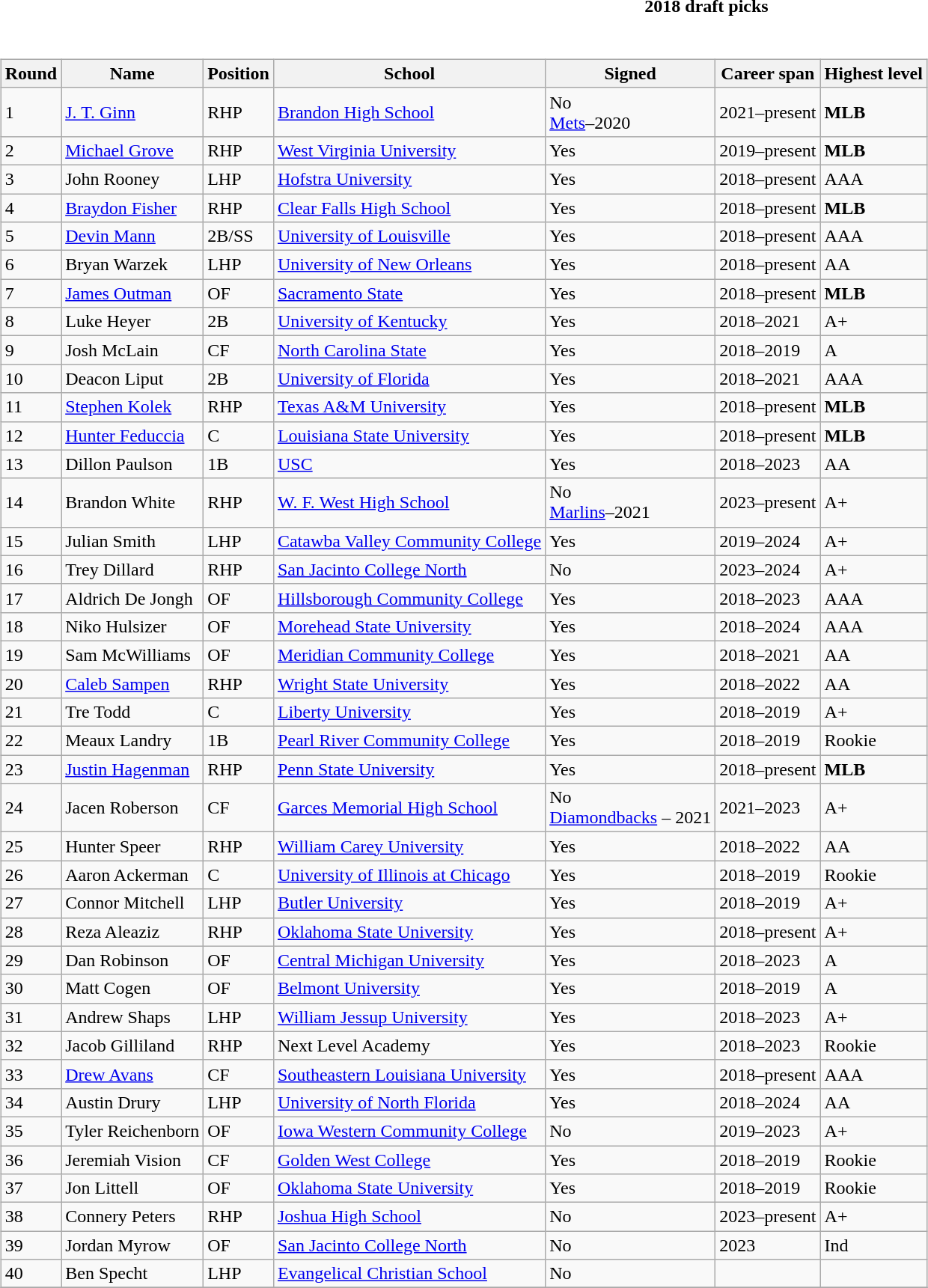<table class="toccolours collapsible collapsed" style="width:100%; background:inherit">
<tr>
<th>2018 draft picks</th>
</tr>
<tr>
<td><br><table class="wikitable">
<tr>
<th>Round</th>
<th>Name</th>
<th>Position</th>
<th>School</th>
<th>Signed</th>
<th>Career span</th>
<th>Highest level</th>
</tr>
<tr>
<td>1</td>
<td><a href='#'>J. T. Ginn</a></td>
<td>RHP</td>
<td><a href='#'>Brandon High School</a></td>
<td>No<br><a href='#'>Mets</a>–2020</td>
<td>2021–present</td>
<td><strong>MLB</strong></td>
</tr>
<tr>
<td>2</td>
<td><a href='#'>Michael Grove</a></td>
<td>RHP</td>
<td><a href='#'>West Virginia University</a></td>
<td>Yes</td>
<td>2019–present</td>
<td><strong>MLB</strong></td>
</tr>
<tr>
<td>3</td>
<td>John Rooney</td>
<td>LHP</td>
<td><a href='#'>Hofstra University</a></td>
<td>Yes</td>
<td>2018–present</td>
<td>AAA</td>
</tr>
<tr>
<td>4</td>
<td><a href='#'>Braydon Fisher</a></td>
<td>RHP</td>
<td><a href='#'>Clear Falls High School</a></td>
<td>Yes</td>
<td>2018–present</td>
<td><strong>MLB</strong></td>
</tr>
<tr>
<td>5</td>
<td><a href='#'>Devin Mann</a></td>
<td>2B/SS</td>
<td><a href='#'>University of Louisville</a></td>
<td>Yes</td>
<td>2018–present</td>
<td>AAA</td>
</tr>
<tr>
<td>6</td>
<td>Bryan Warzek</td>
<td>LHP</td>
<td><a href='#'>University of New Orleans</a></td>
<td>Yes</td>
<td>2018–present</td>
<td>AA</td>
</tr>
<tr>
<td>7</td>
<td><a href='#'>James Outman</a></td>
<td>OF</td>
<td><a href='#'>Sacramento State</a></td>
<td>Yes</td>
<td>2018–present</td>
<td><strong>MLB</strong></td>
</tr>
<tr>
<td>8</td>
<td>Luke Heyer</td>
<td>2B</td>
<td><a href='#'>University of Kentucky</a></td>
<td>Yes</td>
<td>2018–2021</td>
<td>A+</td>
</tr>
<tr>
<td>9</td>
<td>Josh McLain</td>
<td>CF</td>
<td><a href='#'>North Carolina State</a></td>
<td>Yes</td>
<td>2018–2019</td>
<td>A</td>
</tr>
<tr>
<td>10</td>
<td>Deacon Liput</td>
<td>2B</td>
<td><a href='#'>University of Florida</a></td>
<td>Yes</td>
<td>2018–2021</td>
<td>AAA</td>
</tr>
<tr>
<td>11</td>
<td><a href='#'>Stephen Kolek</a></td>
<td>RHP</td>
<td><a href='#'>Texas A&M University</a></td>
<td>Yes</td>
<td>2018–present</td>
<td><strong>MLB</strong></td>
</tr>
<tr>
<td>12</td>
<td><a href='#'>Hunter Feduccia</a></td>
<td>C</td>
<td><a href='#'>Louisiana State University</a></td>
<td>Yes</td>
<td>2018–present</td>
<td><strong>MLB</strong></td>
</tr>
<tr>
<td>13</td>
<td>Dillon Paulson</td>
<td>1B</td>
<td><a href='#'>USC</a></td>
<td>Yes</td>
<td>2018–2023</td>
<td>AA</td>
</tr>
<tr>
<td>14</td>
<td>Brandon White</td>
<td>RHP</td>
<td><a href='#'>W. F. West High School</a></td>
<td>No<br><a href='#'>Marlins</a>–2021</td>
<td>2023–present</td>
<td>A+</td>
</tr>
<tr>
<td>15</td>
<td>Julian Smith</td>
<td>LHP</td>
<td><a href='#'>Catawba Valley Community College</a></td>
<td>Yes</td>
<td>2019–2024</td>
<td>A+</td>
</tr>
<tr>
<td>16</td>
<td>Trey Dillard</td>
<td>RHP</td>
<td><a href='#'>San Jacinto College North</a></td>
<td>No</td>
<td>2023–2024</td>
<td>A+</td>
</tr>
<tr>
<td>17</td>
<td>Aldrich De Jongh</td>
<td>OF</td>
<td><a href='#'>Hillsborough Community College</a></td>
<td>Yes</td>
<td>2018–2023</td>
<td>AAA</td>
</tr>
<tr>
<td>18</td>
<td>Niko Hulsizer</td>
<td>OF</td>
<td><a href='#'>Morehead State University</a></td>
<td>Yes</td>
<td>2018–2024</td>
<td>AAA</td>
</tr>
<tr>
<td>19</td>
<td>Sam McWilliams</td>
<td>OF</td>
<td><a href='#'>Meridian Community College</a></td>
<td>Yes</td>
<td>2018–2021</td>
<td>AA</td>
</tr>
<tr>
<td>20</td>
<td><a href='#'>Caleb Sampen</a></td>
<td>RHP</td>
<td><a href='#'>Wright State University</a></td>
<td>Yes</td>
<td>2018–2022</td>
<td>AA</td>
</tr>
<tr>
<td>21</td>
<td>Tre Todd</td>
<td>C</td>
<td><a href='#'>Liberty University</a></td>
<td>Yes</td>
<td>2018–2019</td>
<td>A+</td>
</tr>
<tr>
<td>22</td>
<td>Meaux Landry</td>
<td>1B</td>
<td><a href='#'>Pearl River Community College</a></td>
<td>Yes</td>
<td>2018–2019</td>
<td>Rookie</td>
</tr>
<tr>
<td>23</td>
<td><a href='#'>Justin Hagenman</a></td>
<td>RHP</td>
<td><a href='#'>Penn State University</a></td>
<td>Yes</td>
<td>2018–present</td>
<td><strong>MLB</strong></td>
</tr>
<tr>
<td>24</td>
<td>Jacen Roberson</td>
<td>CF</td>
<td><a href='#'>Garces Memorial High School</a></td>
<td>No<br><a href='#'>Diamondbacks</a> – 2021</td>
<td>2021–2023</td>
<td>A+</td>
</tr>
<tr>
<td>25</td>
<td>Hunter Speer</td>
<td>RHP</td>
<td><a href='#'>William Carey University</a></td>
<td>Yes</td>
<td>2018–2022</td>
<td>AA</td>
</tr>
<tr>
<td>26</td>
<td>Aaron Ackerman</td>
<td>C</td>
<td><a href='#'>University of Illinois at Chicago</a></td>
<td>Yes</td>
<td>2018–2019</td>
<td>Rookie</td>
</tr>
<tr>
<td>27</td>
<td>Connor Mitchell</td>
<td>LHP</td>
<td><a href='#'>Butler University</a></td>
<td>Yes</td>
<td>2018–2019</td>
<td>A+</td>
</tr>
<tr>
<td>28</td>
<td>Reza Aleaziz</td>
<td>RHP</td>
<td><a href='#'>Oklahoma State University</a></td>
<td>Yes</td>
<td>2018–present</td>
<td>A+</td>
</tr>
<tr>
<td>29</td>
<td>Dan Robinson</td>
<td>OF</td>
<td><a href='#'>Central Michigan University</a></td>
<td>Yes</td>
<td>2018–2023</td>
<td>A</td>
</tr>
<tr>
<td>30</td>
<td>Matt Cogen</td>
<td>OF</td>
<td><a href='#'>Belmont University</a></td>
<td>Yes</td>
<td>2018–2019</td>
<td>A</td>
</tr>
<tr>
<td>31</td>
<td>Andrew Shaps</td>
<td>LHP</td>
<td><a href='#'>William Jessup University</a></td>
<td>Yes</td>
<td>2018–2023</td>
<td>A+</td>
</tr>
<tr>
<td>32</td>
<td>Jacob Gilliland</td>
<td>RHP</td>
<td>Next Level Academy</td>
<td>Yes</td>
<td>2018–2023</td>
<td>Rookie</td>
</tr>
<tr>
<td>33</td>
<td><a href='#'>Drew Avans</a></td>
<td>CF</td>
<td><a href='#'>Southeastern Louisiana University</a></td>
<td>Yes</td>
<td>2018–present</td>
<td>AAA</td>
</tr>
<tr>
<td>34</td>
<td>Austin Drury</td>
<td>LHP</td>
<td><a href='#'>University of North Florida</a></td>
<td>Yes</td>
<td>2018–2024</td>
<td>AA</td>
</tr>
<tr>
<td>35</td>
<td>Tyler Reichenborn</td>
<td>OF</td>
<td><a href='#'>Iowa Western Community College</a></td>
<td>No</td>
<td>2019–2023</td>
<td>A+</td>
</tr>
<tr>
<td>36</td>
<td>Jeremiah Vision</td>
<td>CF</td>
<td><a href='#'>Golden West College</a></td>
<td>Yes</td>
<td>2018–2019</td>
<td>Rookie</td>
</tr>
<tr>
<td>37</td>
<td>Jon Littell</td>
<td>OF</td>
<td><a href='#'>Oklahoma State University</a></td>
<td>Yes</td>
<td>2018–2019</td>
<td>Rookie</td>
</tr>
<tr>
<td>38</td>
<td>Connery Peters</td>
<td>RHP</td>
<td><a href='#'>Joshua High School</a></td>
<td>No</td>
<td>2023–present</td>
<td>A+</td>
</tr>
<tr>
<td>39</td>
<td>Jordan Myrow</td>
<td>OF</td>
<td><a href='#'>San Jacinto College North</a></td>
<td>No</td>
<td>2023</td>
<td>Ind</td>
</tr>
<tr>
<td>40</td>
<td>Ben Specht</td>
<td>LHP</td>
<td><a href='#'>Evangelical Christian School</a></td>
<td>No</td>
<td></td>
<td></td>
</tr>
<tr>
</tr>
</table>
</td>
</tr>
</table>
